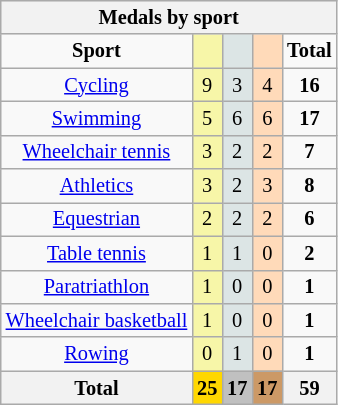<table class="wikitable" style="font-size:85%">
<tr style="background:#efefef;">
<th colspan=7>Medals by sport</th>
</tr>
<tr align=center>
<td><strong>Sport</strong></td>
<td bgcolor=#f7f6a8></td>
<td bgcolor=#dce5e5></td>
<td bgcolor=#ffdab9></td>
<td><strong>Total</strong></td>
</tr>
<tr align=center>
<td><a href='#'>Cycling</a></td>
<td style="background:#F7F6A8;">9</td>
<td style="background:#DCE5E5;">3</td>
<td style="background:#FFDAB9;">4</td>
<td><strong>16</strong></td>
</tr>
<tr align=center>
<td><a href='#'>Swimming</a></td>
<td style="background:#F7F6A8;">5</td>
<td style="background:#DCE5E5;">6</td>
<td style="background:#FFDAB9;">6</td>
<td><strong>17</strong></td>
</tr>
<tr align=center>
<td><a href='#'>Wheelchair tennis</a></td>
<td style="background:#F7F6A8;">3</td>
<td style="background:#DCE5E5;">2</td>
<td style="background:#FFDAB9;">2</td>
<td><strong>7</strong></td>
</tr>
<tr align=center>
<td><a href='#'>Athletics</a></td>
<td style="background:#F7F6A8;">3</td>
<td style="background:#DCE5E5;">2</td>
<td style="background:#FFDAB9;">3</td>
<td><strong>8</strong></td>
</tr>
<tr align=center>
<td><a href='#'>Equestrian</a></td>
<td style="background:#F7F6A8;">2</td>
<td style="background:#DCE5E5;">2</td>
<td style="background:#FFDAB9;">2</td>
<td><strong>6</strong></td>
</tr>
<tr align=center>
<td><a href='#'>Table tennis</a></td>
<td style="background:#F7F6A8;">1</td>
<td style="background:#DCE5E5;">1</td>
<td style="background:#FFDAB9;">0</td>
<td><strong>2</strong></td>
</tr>
<tr align=center>
<td><a href='#'>Paratriathlon</a></td>
<td style="background:#F7F6A8;">1</td>
<td style="background:#DCE5E5;">0</td>
<td style="background:#FFDAB9;">0</td>
<td><strong>1</strong></td>
</tr>
<tr align=center>
<td><a href='#'>Wheelchair basketball</a></td>
<td style="background:#F7F6A8;">1</td>
<td style="background:#DCE5E5;">0</td>
<td style="background:#FFDAB9;">0</td>
<td><strong>1</strong></td>
</tr>
<tr align=center>
<td><a href='#'>Rowing</a></td>
<td style="background:#F7F6A8;">0</td>
<td style="background:#DCE5E5;">1</td>
<td style="background:#FFDAB9;">0</td>
<td><strong>1</strong></td>
</tr>
<tr align=center>
<th>Total</th>
<th style="background:gold;">25</th>
<th style="background:silver;">17</th>
<th style="background:#c96;">17</th>
<th>59</th>
</tr>
</table>
